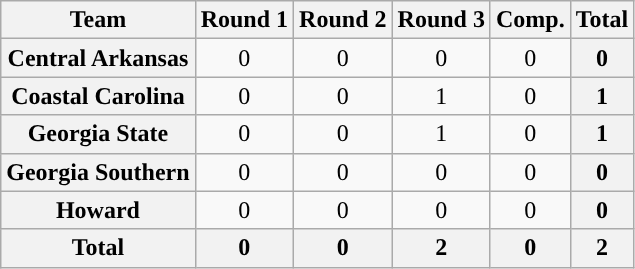<table class="wikitable sortable" style="text-align:center;">
<tr>
<th>Team</th>
<th>Round 1</th>
<th>Round 2</th>
<th>Round 3</th>
<th>Comp.</th>
<th>Total</th>
</tr>
<tr>
<th>Central Arkansas</th>
<td>0</td>
<td>0</td>
<td>0</td>
<td>0</td>
<th>0</th>
</tr>
<tr>
<th>Coastal Carolina</th>
<td>0</td>
<td>0</td>
<td>1</td>
<td>0</td>
<th>1</th>
</tr>
<tr>
<th>Georgia State</th>
<td>0</td>
<td>0</td>
<td>1</td>
<td>0</td>
<th>1</th>
</tr>
<tr>
<th>Georgia Southern</th>
<td>0</td>
<td>0</td>
<td>0</td>
<td>0</td>
<th>0</th>
</tr>
<tr>
<th>Howard</th>
<td>0</td>
<td>0</td>
<td>0</td>
<td>0</td>
<th>0</th>
</tr>
<tr>
<th>Total</th>
<th>0</th>
<th>0</th>
<th>2</th>
<th>0</th>
<th>2</th>
</tr>
</table>
